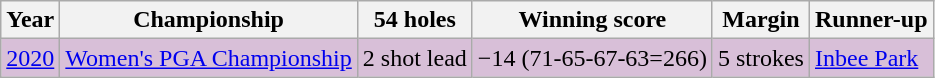<table class="wikitable">
<tr>
<th>Year</th>
<th>Championship</th>
<th>54 holes</th>
<th>Winning score</th>
<th>Margin</th>
<th>Runner-up</th>
</tr>
<tr style="background:#D8BFD8;">
<td align=center><a href='#'>2020</a></td>
<td><a href='#'>Women's PGA Championship</a></td>
<td>2 shot lead</td>
<td>−14 (71-65-67-63=266)</td>
<td>5 strokes</td>
<td> <a href='#'>Inbee Park</a></td>
</tr>
</table>
